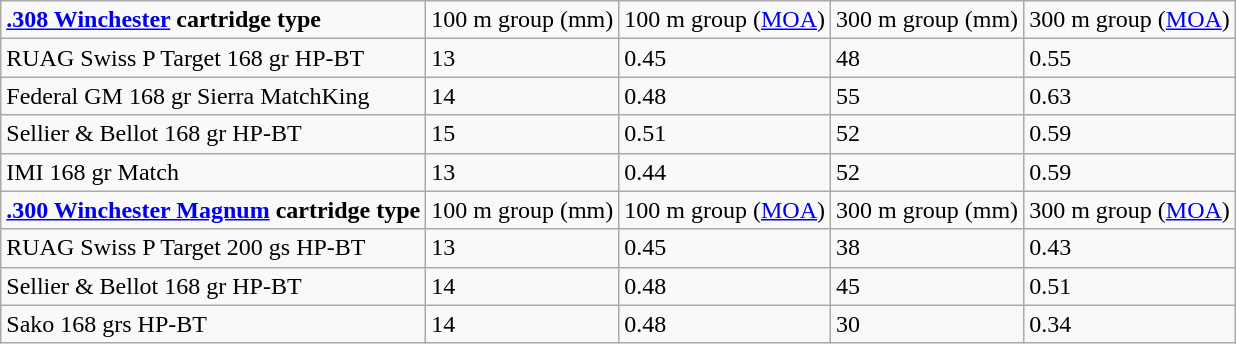<table class="wikitable">
<tr>
<td><strong><a href='#'>.308 Winchester</a> cartridge type</strong></td>
<td>100 m group (mm)</td>
<td>100 m group (<a href='#'>MOA</a>)</td>
<td>300 m group (mm)</td>
<td>300 m group (<a href='#'>MOA</a>)</td>
</tr>
<tr>
<td>RUAG Swiss P Target 168 gr HP-BT</td>
<td>13</td>
<td>0.45</td>
<td>48</td>
<td>0.55</td>
</tr>
<tr>
<td>Federal GM 168 gr Sierra MatchKing</td>
<td>14</td>
<td>0.48</td>
<td>55</td>
<td>0.63</td>
</tr>
<tr>
<td>Sellier & Bellot 168 gr HP-BT</td>
<td>15</td>
<td>0.51</td>
<td>52</td>
<td>0.59</td>
</tr>
<tr>
<td>IMI 168 gr Match</td>
<td>13</td>
<td>0.44</td>
<td>52</td>
<td>0.59</td>
</tr>
<tr>
<td><strong><a href='#'>.300 Winchester Magnum</a> cartridge type</strong></td>
<td>100 m group (mm)</td>
<td>100 m group (<a href='#'>MOA</a>)</td>
<td>300 m group (mm)</td>
<td>300 m group (<a href='#'>MOA</a>)</td>
</tr>
<tr>
<td>RUAG Swiss P Target 200 gs HP-BT</td>
<td>13</td>
<td>0.45</td>
<td>38</td>
<td>0.43</td>
</tr>
<tr>
<td>Sellier & Bellot 168 gr HP-BT</td>
<td>14</td>
<td>0.48</td>
<td>45</td>
<td>0.51</td>
</tr>
<tr>
<td>Sako 168 grs HP-BT</td>
<td>14</td>
<td>0.48</td>
<td>30</td>
<td>0.34</td>
</tr>
</table>
